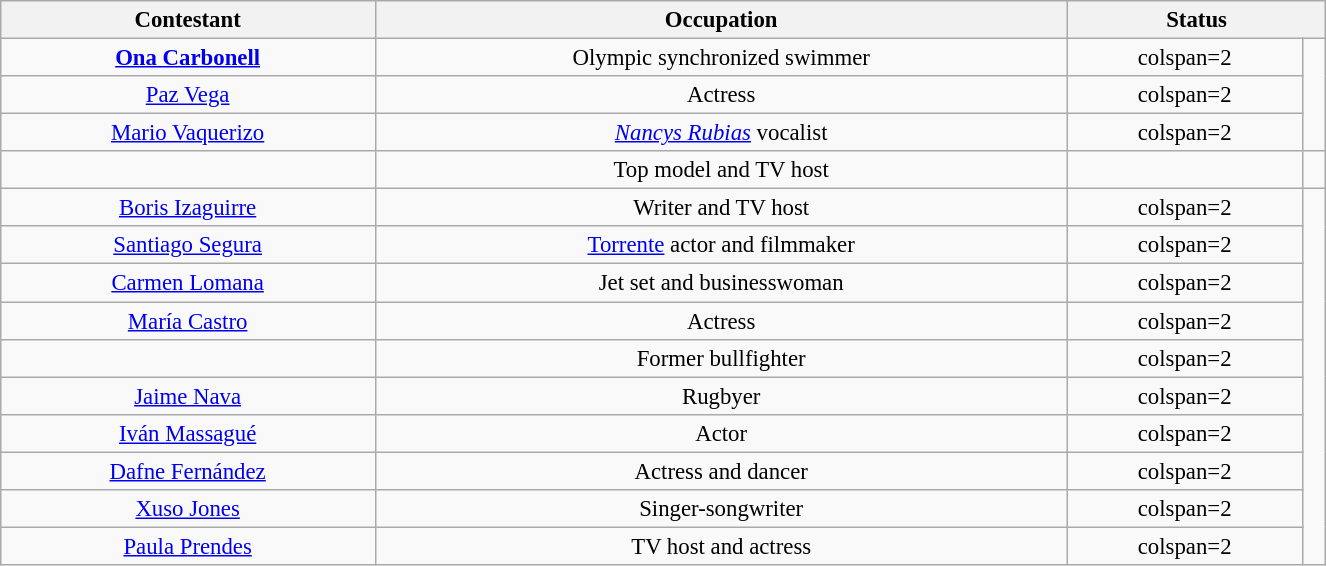<table class="wikitable" style="margin:auto; text-align:center; width:70%; font-size:95%">
<tr>
<th>Contestant</th>
<th>Occupation</th>
<th colspan=2>Status</th>
</tr>
<tr>
<td><strong><a href='#'>Ona Carbonell</a></strong></td>
<td>Olympic synchronized swimmer</td>
<td>colspan=2 </td>
</tr>
<tr>
<td><a href='#'>Paz Vega</a></td>
<td>Actress</td>
<td>colspan=2 </td>
</tr>
<tr>
<td><a href='#'>Mario Vaquerizo</a></td>
<td><em><a href='#'>Nancys Rubias</a></em> vocalist</td>
<td>colspan=2 </td>
</tr>
<tr>
<td></td>
<td>Top model and TV host</td>
<td></td>
<td></td>
</tr>
<tr>
<td><a href='#'>Boris Izaguirre</a></td>
<td>Writer and TV host</td>
<td>colspan=2 </td>
</tr>
<tr>
<td><a href='#'>Santiago Segura</a></td>
<td><a href='#'>Torrente</a> actor and filmmaker</td>
<td>colspan=2 </td>
</tr>
<tr>
<td><a href='#'>Carmen Lomana</a></td>
<td>Jet set and businesswoman</td>
<td>colspan=2 </td>
</tr>
<tr>
<td><a href='#'>María Castro</a></td>
<td>Actress</td>
<td>colspan=2 </td>
</tr>
<tr>
<td></td>
<td>Former bullfighter</td>
<td>colspan=2 </td>
</tr>
<tr>
<td><a href='#'>Jaime Nava</a></td>
<td>Rugbyer</td>
<td>colspan=2 </td>
</tr>
<tr>
<td><a href='#'>Iván Massagué</a></td>
<td>Actor</td>
<td>colspan=2 </td>
</tr>
<tr>
<td><a href='#'>Dafne Fernández</a></td>
<td>Actress and dancer</td>
<td>colspan=2 </td>
</tr>
<tr>
<td><a href='#'>Xuso Jones</a></td>
<td>Singer-songwriter</td>
<td>colspan=2 </td>
</tr>
<tr>
<td><a href='#'>Paula Prendes</a></td>
<td>TV host and actress</td>
<td>colspan=2 </td>
</tr>
</table>
